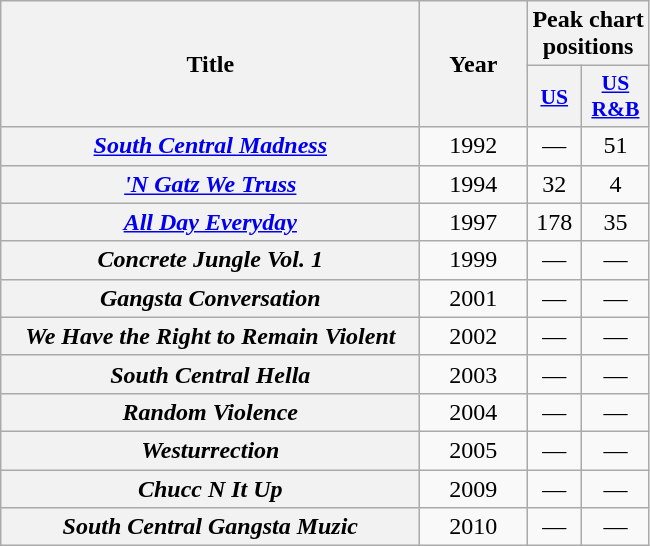<table class="wikitable plainrowheaders" style="text-align:center;">
<tr>
<th rowspan="2" style="width:17em;">Title</th>
<th rowspan="2" style="width:4em;">Year</th>
<th colspan="2">Peak chart<br>positions</th>
</tr>
<tr>
<th scope="col" style=font-size:90%;"><a href='#'>US</a></th>
<th scope="col" style=font-size:90%;"><a href='#'>US<br>R&B</a></th>
</tr>
<tr>
<th scope="row"><em><a href='#'>South Central Madness</a></em></th>
<td>1992</td>
<td style="text-align:center;">—</td>
<td style="text-align:center;">51</td>
</tr>
<tr>
<th scope="row"><em><a href='#'>'N Gatz We Truss</a></em></th>
<td>1994</td>
<td style="text-align:center;">32</td>
<td style="text-align:center;">4</td>
</tr>
<tr>
<th scope="row"><em><a href='#'>All Day Everyday</a></em></th>
<td>1997</td>
<td style="text-align:center;">178</td>
<td style="text-align:center;">35</td>
</tr>
<tr>
<th scope="row"><em>Concrete Jungle Vol. 1</em></th>
<td>1999</td>
<td style="text-align:center;">—</td>
<td style="text-align:center;">—</td>
</tr>
<tr>
<th scope="row"><em>Gangsta Conversation</em></th>
<td>2001</td>
<td style="text-align:center;">—</td>
<td style="text-align:center;">—</td>
</tr>
<tr>
<th scope="row"><em>We Have the Right to Remain Violent</em></th>
<td>2002</td>
<td style="text-align:center;">—</td>
<td style="text-align:center;">—</td>
</tr>
<tr>
<th scope="row"><em>South Central Hella</em></th>
<td>2003</td>
<td style="text-align:center;">—</td>
<td style="text-align:center;">—</td>
</tr>
<tr>
<th scope="row"><em>Random Violence</em></th>
<td>2004</td>
<td style="text-align:center;">—</td>
<td style="text-align:center;">—</td>
</tr>
<tr>
<th scope="row"><em>Westurrection</em></th>
<td>2005</td>
<td style="text-align:center;">—</td>
<td style="text-align:center;">—</td>
</tr>
<tr The Hoodz in US 2006>
<th scope="row"><em>Chucc N It Up</em></th>
<td>2009</td>
<td style="text-align:center;">—</td>
<td style="text-align:center;">—</td>
</tr>
<tr>
<th scope="row"><em>South Central Gangsta Muzic</em></th>
<td>2010</td>
<td style="text-align:center;">—</td>
<td style="text-align:center;">—</td>
</tr>
</table>
